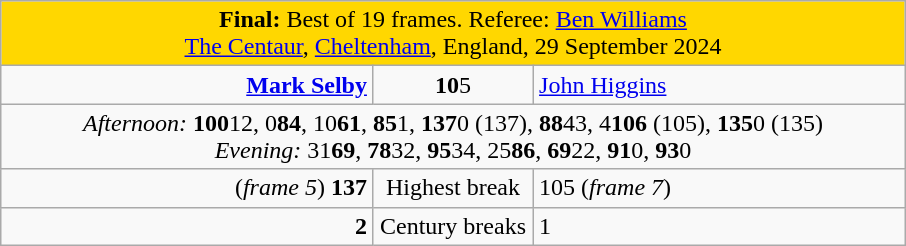<table class="wikitable" style="margin: 1em auto 1em auto;">
<tr>
<td colspan="3" align="center" bgcolor="#ffd700"><strong>Final:</strong> Best of 19 frames. Referee: <a href='#'>Ben Williams</a><br> <a href='#'>The Centaur</a>, <a href='#'>Cheltenham</a>, England, 29 September 2024</td>
</tr>
<tr>
<td width="240" align="right"><strong><a href='#'>Mark Selby</a></strong><br></td>
<td width="100" align="center"><strong>10</strong>5</td>
<td width="240"><a href='#'>John Higgins</a><br></td>
</tr>
<tr>
<td colspan="3" align="center"><em>Afternoon:</em> <strong>100</strong>12, 0<strong>84</strong>, 10<strong>61</strong>, <strong>85</strong>1, <strong>137</strong>0 (137), <strong>88</strong>43, 4<strong>106</strong> (105), <strong>135</strong>0 (135)<br><em>Evening:</em> 31<strong>69</strong>, <strong>78</strong>32, <strong>95</strong>34, 25<strong>86</strong>, <strong>69</strong>22, <strong>91</strong>0, <strong>93</strong>0</td>
</tr>
<tr>
<td align="right">(<em>frame 5</em>) <strong>137</strong></td>
<td align="center">Highest break</td>
<td>105 (<em>frame 7</em>)</td>
</tr>
<tr>
<td align="right"><strong>2</strong></td>
<td align="center">Century breaks</td>
<td>1</td>
</tr>
</table>
